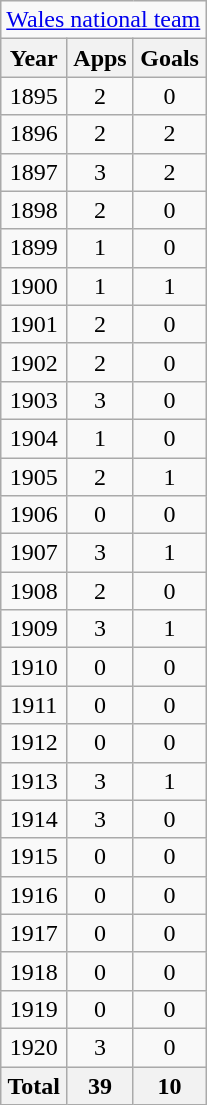<table class="wikitable" style="text-align:center">
<tr>
<td colspan="3"><a href='#'>Wales national team</a></td>
</tr>
<tr>
<th>Year</th>
<th>Apps</th>
<th>Goals</th>
</tr>
<tr>
<td>1895</td>
<td>2</td>
<td>0</td>
</tr>
<tr>
<td>1896</td>
<td>2</td>
<td>2</td>
</tr>
<tr>
<td>1897</td>
<td>3</td>
<td>2</td>
</tr>
<tr>
<td>1898</td>
<td>2</td>
<td>0</td>
</tr>
<tr>
<td>1899</td>
<td>1</td>
<td>0</td>
</tr>
<tr>
<td>1900</td>
<td>1</td>
<td>1</td>
</tr>
<tr>
<td>1901</td>
<td>2</td>
<td>0</td>
</tr>
<tr>
<td>1902</td>
<td>2</td>
<td>0</td>
</tr>
<tr>
<td>1903</td>
<td>3</td>
<td>0</td>
</tr>
<tr>
<td>1904</td>
<td>1</td>
<td>0</td>
</tr>
<tr>
<td>1905</td>
<td>2</td>
<td>1</td>
</tr>
<tr>
<td>1906</td>
<td>0</td>
<td>0</td>
</tr>
<tr>
<td>1907</td>
<td>3</td>
<td>1</td>
</tr>
<tr>
<td>1908</td>
<td>2</td>
<td>0</td>
</tr>
<tr>
<td>1909</td>
<td>3</td>
<td>1</td>
</tr>
<tr>
<td>1910</td>
<td>0</td>
<td>0</td>
</tr>
<tr>
<td>1911</td>
<td>0</td>
<td>0</td>
</tr>
<tr>
<td>1912</td>
<td>0</td>
<td>0</td>
</tr>
<tr>
<td>1913</td>
<td>3</td>
<td>1</td>
</tr>
<tr>
<td>1914</td>
<td>3</td>
<td>0</td>
</tr>
<tr>
<td>1915</td>
<td>0</td>
<td>0</td>
</tr>
<tr>
<td>1916</td>
<td>0</td>
<td>0</td>
</tr>
<tr>
<td>1917</td>
<td>0</td>
<td>0</td>
</tr>
<tr>
<td>1918</td>
<td>0</td>
<td>0</td>
</tr>
<tr>
<td>1919</td>
<td>0</td>
<td>0</td>
</tr>
<tr>
<td>1920</td>
<td>3</td>
<td>0</td>
</tr>
<tr>
<th>Total</th>
<th>39</th>
<th>10</th>
</tr>
</table>
